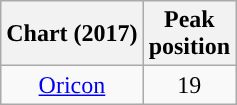<table class="wikitable plainrowheaders" style="text-align:center">
<tr>
<th scope="col">Chart (2017)</th>
<th scope="col">Peak<br>position</th>
</tr>
<tr>
<td><a href='#'>Oricon</a></td>
<td align="center">19</td>
</tr>
</table>
